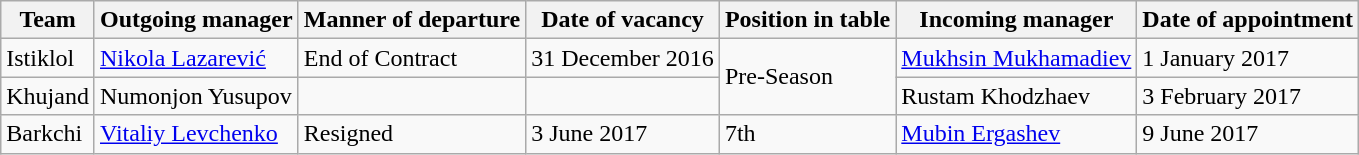<table class="wikitable">
<tr>
<th>Team</th>
<th>Outgoing manager</th>
<th>Manner of departure</th>
<th>Date of vacancy</th>
<th>Position in table</th>
<th>Incoming manager</th>
<th>Date of appointment</th>
</tr>
<tr>
<td>Istiklol</td>
<td> <a href='#'>Nikola Lazarević</a></td>
<td>End of Contract</td>
<td>31 December 2016</td>
<td rowspan="2">Pre-Season</td>
<td> <a href='#'>Mukhsin Mukhamadiev</a></td>
<td>1 January 2017</td>
</tr>
<tr>
<td>Khujand</td>
<td> Numonjon Yusupov</td>
<td></td>
<td></td>
<td> Rustam Khodzhaev</td>
<td>3 February 2017</td>
</tr>
<tr>
<td>Barkchi</td>
<td> <a href='#'>Vitaliy Levchenko</a></td>
<td>Resigned</td>
<td>3 June 2017</td>
<td>7th</td>
<td> <a href='#'>Mubin Ergashev</a></td>
<td>9 June 2017</td>
</tr>
</table>
